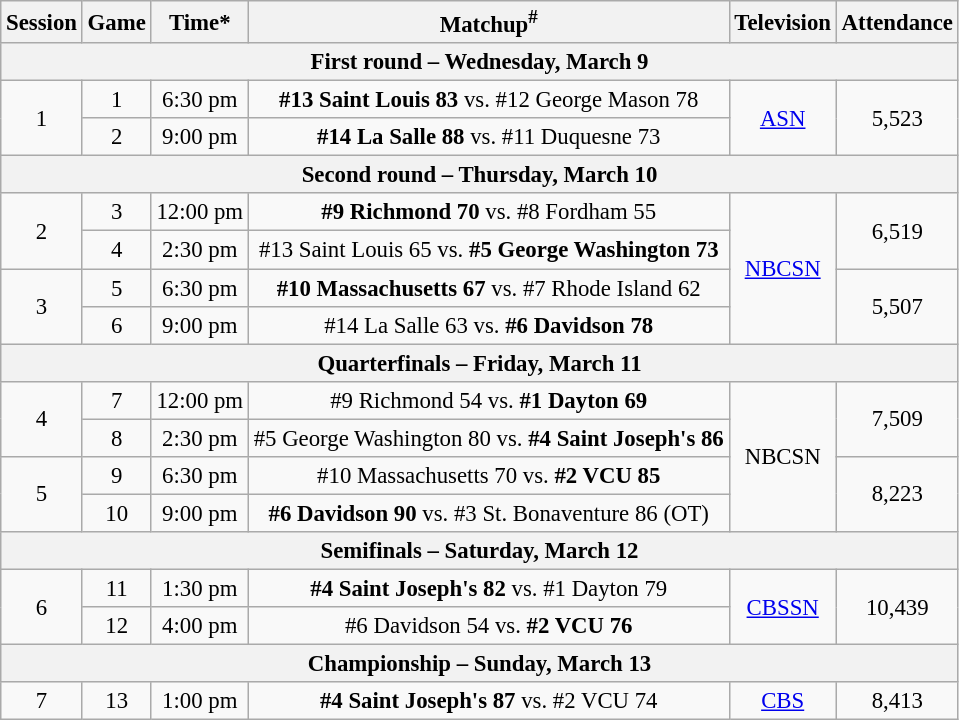<table class="wikitable" style="font-size: 95%; text-align:center">
<tr>
<th>Session</th>
<th>Game</th>
<th>Time*</th>
<th>Matchup<sup>#</sup></th>
<th>Television</th>
<th>Attendance</th>
</tr>
<tr>
<th colspan=6>First round – Wednesday, March 9</th>
</tr>
<tr>
<td rowspan=2>1</td>
<td>1</td>
<td>6:30 pm</td>
<td><strong>#13 Saint Louis 83</strong> vs. #12 George Mason 78</td>
<td rowspan=2><a href='#'>ASN</a></td>
<td rowspan=2>5,523</td>
</tr>
<tr>
<td>2</td>
<td>9:00 pm</td>
<td><strong>#14 La Salle 88</strong> vs. #11 Duquesne 73</td>
</tr>
<tr>
<th colspan=6>Second round – Thursday, March 10</th>
</tr>
<tr>
<td rowspan=2>2</td>
<td>3</td>
<td>12:00 pm</td>
<td><strong>#9 Richmond 70</strong> vs. #8 Fordham 55</td>
<td rowspan=4><a href='#'>NBCSN</a></td>
<td rowspan=2>6,519</td>
</tr>
<tr>
<td>4</td>
<td>2:30 pm</td>
<td>#13 Saint Louis 65 vs. <strong>#5 George Washington 73</strong></td>
</tr>
<tr>
<td rowspan=2>3</td>
<td>5</td>
<td>6:30 pm</td>
<td><strong>#10 Massachusetts 67</strong> vs. #7 Rhode Island 62</td>
<td rowspan=2>5,507</td>
</tr>
<tr>
<td>6</td>
<td>9:00 pm</td>
<td>#14 La Salle 63 vs. <strong>#6 Davidson 78</strong></td>
</tr>
<tr>
<th colspan=6>Quarterfinals – Friday, March 11</th>
</tr>
<tr>
<td rowspan=2>4</td>
<td>7</td>
<td>12:00 pm</td>
<td>#9 Richmond 54 vs. <strong>#1 Dayton 69</strong></td>
<td rowspan=4>NBCSN</td>
<td rowspan=2>7,509</td>
</tr>
<tr>
<td>8</td>
<td>2:30 pm</td>
<td>#5 George Washington 80 vs. <strong>#4 Saint Joseph's 86</strong></td>
</tr>
<tr>
<td rowspan=2>5</td>
<td>9</td>
<td>6:30 pm</td>
<td>#10 Massachusetts 70 vs. <strong>#2 VCU 85</strong></td>
<td rowspan=2>8,223</td>
</tr>
<tr>
<td>10</td>
<td>9:00 pm</td>
<td><strong>#6 Davidson 90</strong> vs. #3 St. Bonaventure 86 (OT)</td>
</tr>
<tr>
<th colspan=6>Semifinals – Saturday, March 12</th>
</tr>
<tr>
<td rowspan=2>6</td>
<td>11</td>
<td>1:30 pm</td>
<td><strong>#4 Saint Joseph's 82</strong> vs. #1 Dayton 79</td>
<td rowspan=2><a href='#'>CBSSN</a></td>
<td rowspan=2>10,439</td>
</tr>
<tr>
<td>12</td>
<td>4:00 pm</td>
<td>#6 Davidson 54 vs. <strong>#2 VCU 76</strong></td>
</tr>
<tr>
<th colspan=6>Championship – Sunday, March 13</th>
</tr>
<tr>
<td>7</td>
<td>13</td>
<td>1:00 pm</td>
<td><strong>#4 Saint Joseph's 87</strong> vs. #2 VCU 74</td>
<td><a href='#'>CBS</a></td>
<td>8,413</td>
</tr>
</table>
